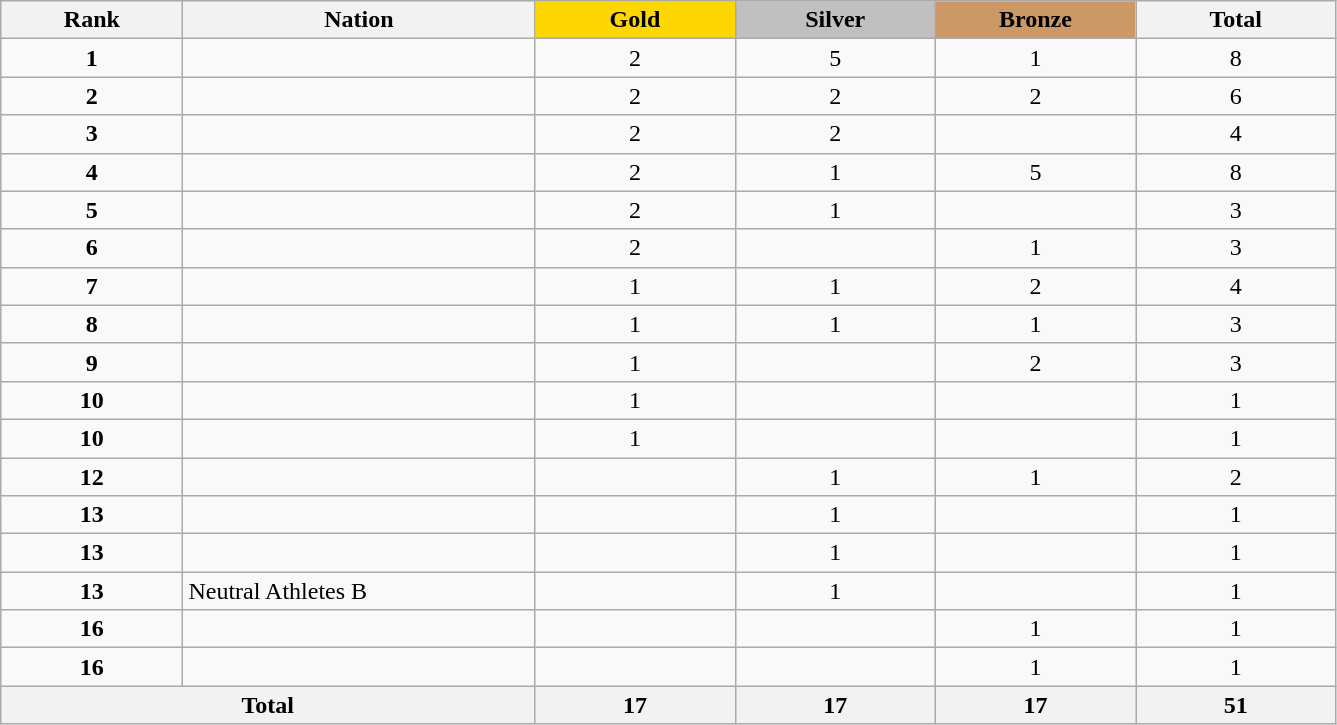<table class="wikitable collapsible autocollapse plainrowheaders" width=70.5% style="text-align:center;">
<tr style="background-color:#EDEDED;">
<th width=100px class="hintergrundfarbe5">Rank</th>
<th width=200px class="hintergrundfarbe6">Nation</th>
<th style="background:    gold; width:15%">Gold</th>
<th style="background:  silver; width:15%">Silver</th>
<th style="background: #CC9966; width:15%">Bronze</th>
<th class="hintergrundfarbe6" style="width:15%">Total</th>
</tr>
<tr>
<td><strong>1</strong></td>
<td align=left></td>
<td>2</td>
<td>5</td>
<td>1</td>
<td>8</td>
</tr>
<tr>
<td><strong>2</strong></td>
<td align=left></td>
<td>2</td>
<td>2</td>
<td>2</td>
<td>6</td>
</tr>
<tr>
<td><strong>3</strong></td>
<td align=left></td>
<td>2</td>
<td>2</td>
<td></td>
<td>4</td>
</tr>
<tr>
<td><strong>4</strong></td>
<td align=left></td>
<td>2</td>
<td>1</td>
<td>5</td>
<td>8</td>
</tr>
<tr>
<td><strong>5</strong></td>
<td align=left></td>
<td>2</td>
<td>1</td>
<td></td>
<td>3</td>
</tr>
<tr>
<td><strong>6</strong></td>
<td align=left></td>
<td>2</td>
<td></td>
<td>1</td>
<td>3</td>
</tr>
<tr>
<td><strong>7</strong></td>
<td align=left></td>
<td>1</td>
<td>1</td>
<td>2</td>
<td>4</td>
</tr>
<tr>
<td><strong>8</strong></td>
<td align=left></td>
<td>1</td>
<td>1</td>
<td>1</td>
<td>3</td>
</tr>
<tr>
<td><strong>9</strong></td>
<td align=left></td>
<td>1</td>
<td></td>
<td>2</td>
<td>3</td>
</tr>
<tr>
<td><strong>10</strong></td>
<td align=left></td>
<td>1</td>
<td></td>
<td></td>
<td>1</td>
</tr>
<tr>
<td><strong>10</strong></td>
<td align=left></td>
<td>1</td>
<td></td>
<td></td>
<td>1</td>
</tr>
<tr>
<td><strong>12</strong></td>
<td align=left></td>
<td></td>
<td>1</td>
<td>1</td>
<td>2</td>
</tr>
<tr>
<td><strong>13</strong></td>
<td align=left></td>
<td></td>
<td>1</td>
<td></td>
<td>1</td>
</tr>
<tr>
<td><strong>13</strong></td>
<td align=left></td>
<td></td>
<td>1</td>
<td></td>
<td>1</td>
</tr>
<tr>
<td><strong>13</strong></td>
<td align=left> Neutral Athletes B</td>
<td></td>
<td>1</td>
<td></td>
<td>1</td>
</tr>
<tr>
<td><strong>16</strong></td>
<td align=left></td>
<td></td>
<td></td>
<td>1</td>
<td>1</td>
</tr>
<tr>
<td><strong>16</strong></td>
<td align=left></td>
<td></td>
<td></td>
<td>1</td>
<td>1</td>
</tr>
<tr>
<th colspan=2>Total</th>
<th>17</th>
<th>17</th>
<th>17</th>
<th>51</th>
</tr>
</table>
